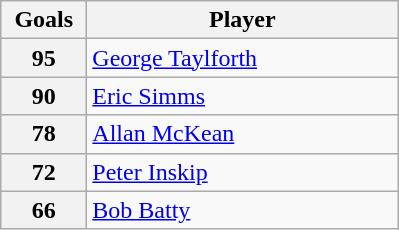<table class="wikitable" style="text-align:left;">
<tr>
<th width=50>Goals</th>
<th width=200>Player</th>
</tr>
<tr>
<th>95</th>
<td> <a href='#'>George Taylforth</a></td>
</tr>
<tr>
<th>90</th>
<td> <a href='#'>Eric Simms</a></td>
</tr>
<tr>
<th>78</th>
<td> <a href='#'>Allan McKean</a></td>
</tr>
<tr>
<th>72</th>
<td> <a href='#'>Peter Inskip</a></td>
</tr>
<tr>
<th>66</th>
<td> <a href='#'>Bob Batty</a></td>
</tr>
</table>
